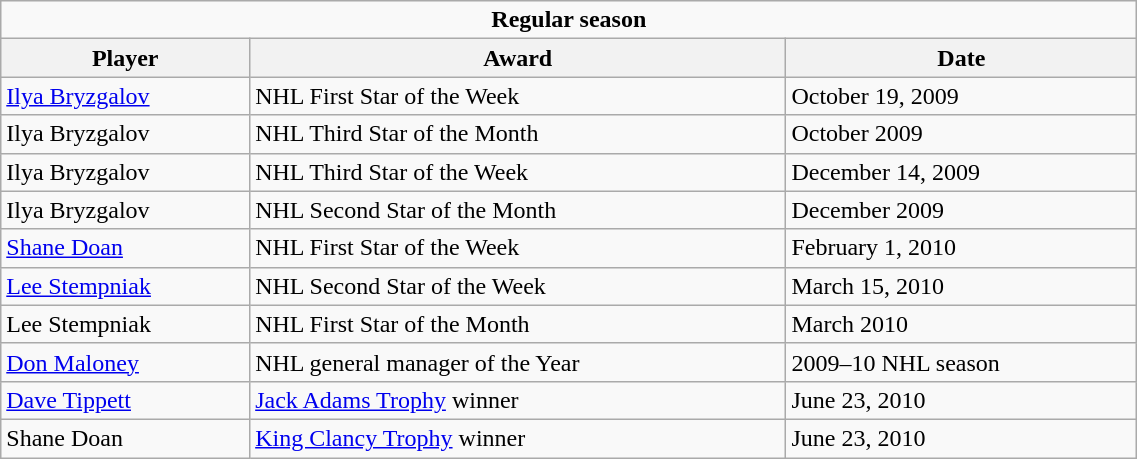<table class="wikitable" width="60%">
<tr>
<td colspan="10" align="center"><strong>Regular season</strong></td>
</tr>
<tr>
<th>Player</th>
<th>Award</th>
<th>Date</th>
</tr>
<tr>
<td><a href='#'>Ilya Bryzgalov</a></td>
<td>NHL First Star of the Week</td>
<td>October 19, 2009</td>
</tr>
<tr>
<td>Ilya Bryzgalov</td>
<td>NHL Third Star of the Month</td>
<td>October 2009</td>
</tr>
<tr>
<td>Ilya Bryzgalov</td>
<td>NHL Third Star of the Week</td>
<td>December 14, 2009</td>
</tr>
<tr>
<td>Ilya Bryzgalov</td>
<td>NHL Second Star of the Month</td>
<td>December 2009</td>
</tr>
<tr>
<td><a href='#'>Shane Doan</a></td>
<td>NHL First Star of the Week</td>
<td>February 1, 2010</td>
</tr>
<tr>
<td><a href='#'>Lee Stempniak</a></td>
<td>NHL Second Star of the Week</td>
<td>March 15, 2010</td>
</tr>
<tr>
<td>Lee Stempniak</td>
<td>NHL First Star of the Month</td>
<td>March 2010</td>
</tr>
<tr>
<td><a href='#'>Don Maloney</a></td>
<td>NHL general manager of the Year</td>
<td>2009–10 NHL season</td>
</tr>
<tr>
<td><a href='#'>Dave Tippett</a></td>
<td><a href='#'>Jack Adams Trophy</a> winner</td>
<td>June 23, 2010</td>
</tr>
<tr>
<td>Shane Doan</td>
<td><a href='#'>King Clancy Trophy</a> winner</td>
<td>June 23, 2010</td>
</tr>
</table>
